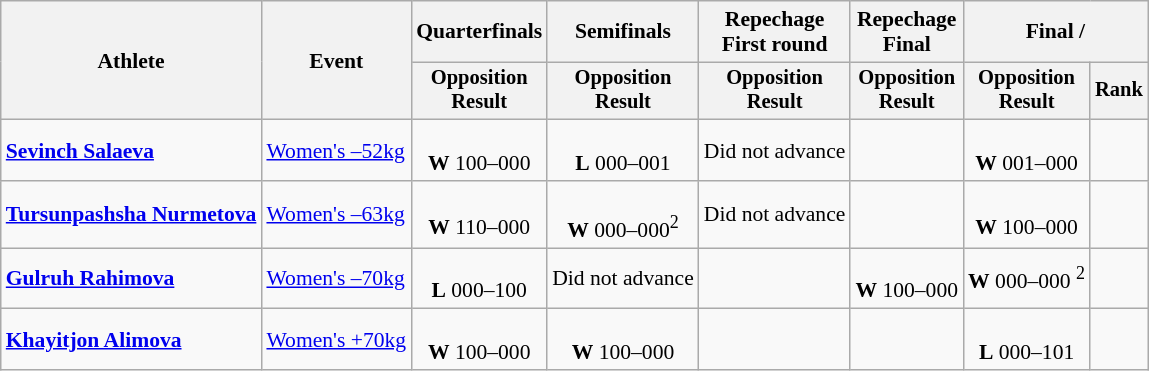<table class="wikitable" style="font-size:90%">
<tr>
<th rowspan="2">Athlete</th>
<th rowspan="2">Event</th>
<th>Quarterfinals</th>
<th>Semifinals</th>
<th>Repechage<br>First round</th>
<th>Repechage<br>Final</th>
<th colspan=2>Final / </th>
</tr>
<tr style="font-size:95%">
<th>Opposition<br>Result</th>
<th>Opposition<br>Result</th>
<th>Opposition<br>Result</th>
<th>Opposition<br>Result</th>
<th>Opposition<br>Result</th>
<th>Rank</th>
</tr>
<tr align=center>
<td align=left><strong><a href='#'>Sevinch Salaeva</a></strong></td>
<td align=left><a href='#'>Women's –52kg</a></td>
<td><br> <strong>W</strong> 100–000</td>
<td><br> <strong>L</strong> 000–001</td>
<td>Did not advance</td>
<td></td>
<td><br><strong>W</strong> 001–000</td>
<td></td>
</tr>
<tr align=center>
<td align=left><strong><a href='#'>Tursunpashsha Nurmetova</a></strong></td>
<td align=left><a href='#'>Women's –63kg</a></td>
<td><br> <strong>W</strong> 110–000</td>
<td><br> <strong>W</strong> 000–000<sup>2</sup></td>
<td>Did not advance</td>
<td></td>
<td><br><strong>W</strong> 100–000</td>
<td></td>
</tr>
<tr align=center>
<td align=left><strong><a href='#'>Gulruh Rahimova</a></strong></td>
<td align=left><a href='#'>Women's –70kg</a></td>
<td><br> <strong>L</strong> 000–100</td>
<td>Did not advance</td>
<td></td>
<td><br><strong>W</strong> 100–000</td>
<td><strong>W</strong> 000–000 <sup>2</sup></td>
<td></td>
</tr>
<tr align=center>
<td align=left><strong><a href='#'>Khayitjon Alimova</a></strong></td>
<td align=left><a href='#'>Women's +70kg</a></td>
<td><br> <strong>W</strong> 100–000</td>
<td><br> <strong>W</strong> 100–000</td>
<td></td>
<td></td>
<td><br> <strong>L</strong> 000–101</td>
<td></td>
</tr>
</table>
